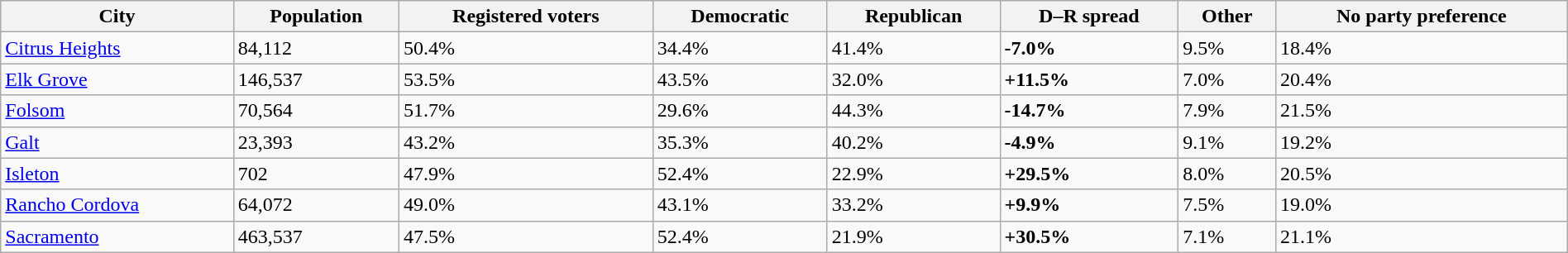<table class="wikitable sortable mw-collapsible collapsible collapsed" style="width: 100%;">
<tr>
<th>City</th>
<th data-sort-type="number">Population</th>
<th data-sort-type="number">Registered voters<br></th>
<th data-sort-type="number">Democratic</th>
<th data-sort-type="number">Republican</th>
<th data-sort-type="number">D–R spread</th>
<th data-sort-type="number">Other</th>
<th data-sort-type="number">No party preference</th>
</tr>
<tr>
<td><a href='#'>Citrus Heights</a></td>
<td>84,112</td>
<td>50.4%</td>
<td>34.4%</td>
<td>41.4%</td>
<td><span><strong>-7.0%</strong></span></td>
<td>9.5%</td>
<td>18.4%</td>
</tr>
<tr>
<td><a href='#'>Elk Grove</a></td>
<td>146,537</td>
<td>53.5%</td>
<td>43.5%</td>
<td>32.0%</td>
<td><span><strong>+11.5%</strong></span></td>
<td>7.0%</td>
<td>20.4%</td>
</tr>
<tr>
<td><a href='#'>Folsom</a></td>
<td>70,564</td>
<td>51.7%</td>
<td>29.6%</td>
<td>44.3%</td>
<td><span><strong>-14.7%</strong></span></td>
<td>7.9%</td>
<td>21.5%</td>
</tr>
<tr>
<td><a href='#'>Galt</a></td>
<td>23,393</td>
<td>43.2%</td>
<td>35.3%</td>
<td>40.2%</td>
<td><span><strong>-4.9%</strong></span></td>
<td>9.1%</td>
<td>19.2%</td>
</tr>
<tr>
<td><a href='#'>Isleton</a></td>
<td>702</td>
<td>47.9%</td>
<td>52.4%</td>
<td>22.9%</td>
<td><span><strong>+29.5%</strong></span></td>
<td>8.0%</td>
<td>20.5%</td>
</tr>
<tr>
<td><a href='#'>Rancho Cordova</a></td>
<td>64,072</td>
<td>49.0%</td>
<td>43.1%</td>
<td>33.2%</td>
<td><span><strong>+9.9%</strong></span></td>
<td>7.5%</td>
<td>19.0%</td>
</tr>
<tr>
<td><a href='#'>Sacramento</a></td>
<td>463,537</td>
<td>47.5%</td>
<td>52.4%</td>
<td>21.9%</td>
<td><span><strong>+30.5%</strong></span></td>
<td>7.1%</td>
<td>21.1%</td>
</tr>
</table>
